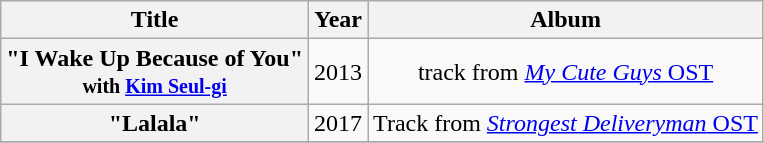<table class="wikitable plainrowheaders" style="text-align:center;">
<tr>
<th>Title</th>
<th>Year</th>
<th>Album</th>
</tr>
<tr>
<th scope=row>"I Wake Up Because of You" <br> <small>with <a href='#'>Kim Seul-gi</a></small></th>
<td>2013</td>
<td>track from <a href='#'><em>My Cute Guys</em> OST</a></td>
</tr>
<tr>
<th scope=row>"Lalala"</th>
<td>2017</td>
<td>Track from <a href='#'><em>Strongest Deliveryman</em> OST</a></td>
</tr>
<tr>
</tr>
</table>
